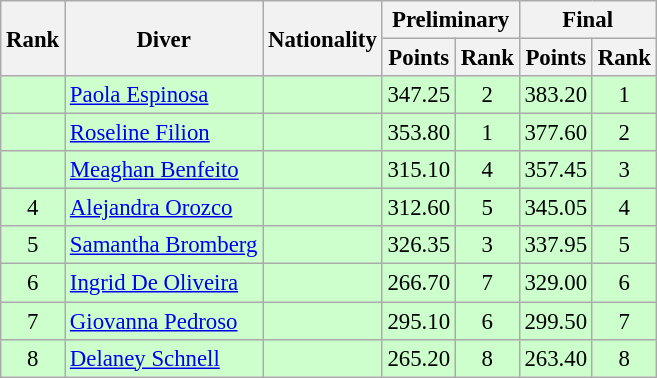<table class="wikitable sortable" style="font-size:95%">
<tr>
<th rowspan="2">Rank</th>
<th rowspan="2">Diver</th>
<th rowspan="2">Nationality</th>
<th colspan="2">Preliminary</th>
<th colspan="2">Final</th>
</tr>
<tr>
<th>Points</th>
<th>Rank</th>
<th>Points</th>
<th>Rank</th>
</tr>
<tr bgcolor=ccffcc>
<td align=center></td>
<td><a href='#'>Paola Espinosa</a></td>
<td></td>
<td align=center>347.25</td>
<td align=center>2</td>
<td align=center>383.20</td>
<td align=center>1</td>
</tr>
<tr bgcolor=ccffcc>
<td align=center></td>
<td><a href='#'>Roseline Filion</a></td>
<td></td>
<td align=center>353.80</td>
<td align=center>1</td>
<td align=center>377.60</td>
<td align=center>2</td>
</tr>
<tr bgcolor=ccffcc>
<td align=center></td>
<td><a href='#'>Meaghan Benfeito</a></td>
<td></td>
<td align=center>315.10</td>
<td align=center>4</td>
<td align=center>357.45</td>
<td align=center>3</td>
</tr>
<tr bgcolor=ccffcc>
<td align=center>4</td>
<td><a href='#'>Alejandra Orozco</a></td>
<td></td>
<td align=center>312.60</td>
<td align=center>5</td>
<td align=center>345.05</td>
<td align=center>4</td>
</tr>
<tr bgcolor=ccffcc>
<td align=center>5</td>
<td><a href='#'>Samantha Bromberg</a></td>
<td></td>
<td align=center>326.35</td>
<td align=center>3</td>
<td align=center>337.95</td>
<td align=center>5</td>
</tr>
<tr bgcolor=ccffcc>
<td align=center>6</td>
<td><a href='#'>Ingrid De Oliveira</a></td>
<td></td>
<td align=center>266.70</td>
<td align=center>7</td>
<td align=center>329.00</td>
<td align=center>6</td>
</tr>
<tr bgcolor=ccffcc>
<td align=center>7</td>
<td><a href='#'>Giovanna Pedroso</a></td>
<td></td>
<td align=center>295.10</td>
<td align=center>6</td>
<td align=center>299.50</td>
<td align=center>7</td>
</tr>
<tr bgcolor=ccffcc>
<td align=center>8</td>
<td><a href='#'>Delaney Schnell</a></td>
<td></td>
<td align=center>265.20</td>
<td align=center>8</td>
<td align=center>263.40</td>
<td align=center>8</td>
</tr>
</table>
